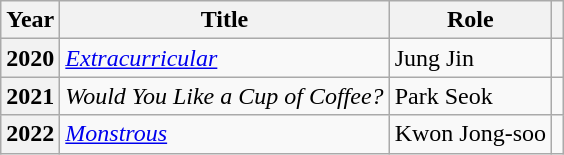<table class="wikitable plainrowheaders sortable">
<tr>
<th scope="col">Year</th>
<th scope="col">Title</th>
<th scope="col">Role</th>
<th scope="col" class="unsortable"></th>
</tr>
<tr>
<th scope="row">2020</th>
<td><em><a href='#'>Extracurricular</a></em></td>
<td>Jung Jin</td>
<td style="text-align:center"></td>
</tr>
<tr>
<th scope="row">2021</th>
<td><em>Would You Like a Cup of Coffee?</em></td>
<td>Park Seok</td>
<td style="text-align:center"></td>
</tr>
<tr>
<th scope="row">2022</th>
<td><em><a href='#'>Monstrous</a></em></td>
<td>Kwon Jong-soo</td>
<td style="text-align:center"></td>
</tr>
</table>
